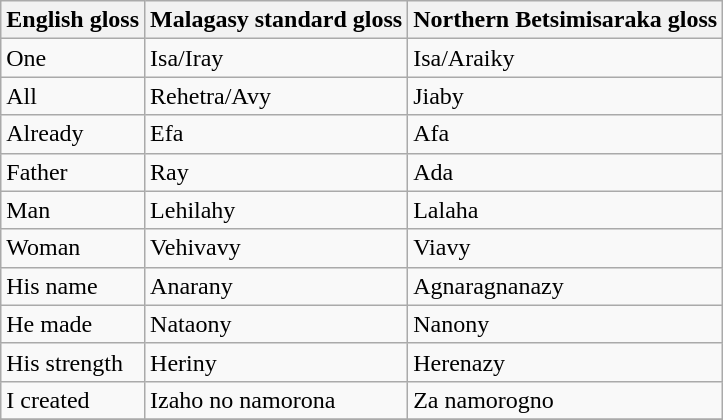<table class="wikitable sortable">
<tr>
<th>English gloss</th>
<th>Malagasy standard gloss</th>
<th>Northern Betsimisaraka gloss</th>
</tr>
<tr>
<td>One</td>
<td>Isa/Iray</td>
<td>Isa/Araiky</td>
</tr>
<tr>
<td>All</td>
<td>Rehetra/Avy</td>
<td>Jiaby</td>
</tr>
<tr>
<td>Already</td>
<td>Efa</td>
<td>Afa</td>
</tr>
<tr>
<td>Father</td>
<td>Ray</td>
<td>Ada</td>
</tr>
<tr>
<td>Man</td>
<td>Lehilahy</td>
<td>Lalaha</td>
</tr>
<tr>
<td>Woman</td>
<td>Vehivavy</td>
<td>Viavy</td>
</tr>
<tr>
<td>His name</td>
<td>Anarany</td>
<td>Agnaragnanazy</td>
</tr>
<tr>
<td>He made</td>
<td>Nataony</td>
<td>Nanony</td>
</tr>
<tr>
<td>His strength</td>
<td>Heriny</td>
<td>Herenazy</td>
</tr>
<tr>
<td>I created</td>
<td>Izaho no namorona</td>
<td>Za namorogno</td>
</tr>
<tr>
</tr>
</table>
